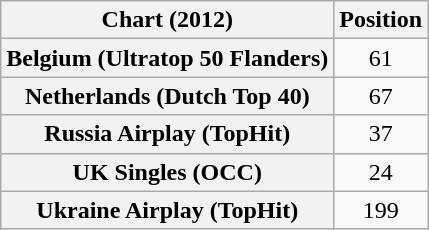<table class="wikitable sortable plainrowheaders" style="text-align:center;">
<tr>
<th scope="col">Chart (2012)</th>
<th scope="col">Position</th>
</tr>
<tr>
<th scope="row">Belgium (Ultratop 50 Flanders)</th>
<td style="text-align:center;">61</td>
</tr>
<tr>
<th scope="row">Netherlands (Dutch Top 40)</th>
<td style="text-align:center;">67</td>
</tr>
<tr>
<th scope="row">Russia Airplay (TopHit)</th>
<td style="text-align:center;">37</td>
</tr>
<tr>
<th scope="row">UK Singles (OCC)</th>
<td style="text-align:center;">24</td>
</tr>
<tr>
<th scope="row">Ukraine Airplay (TopHit)</th>
<td style="text-align:center;">199</td>
</tr>
</table>
